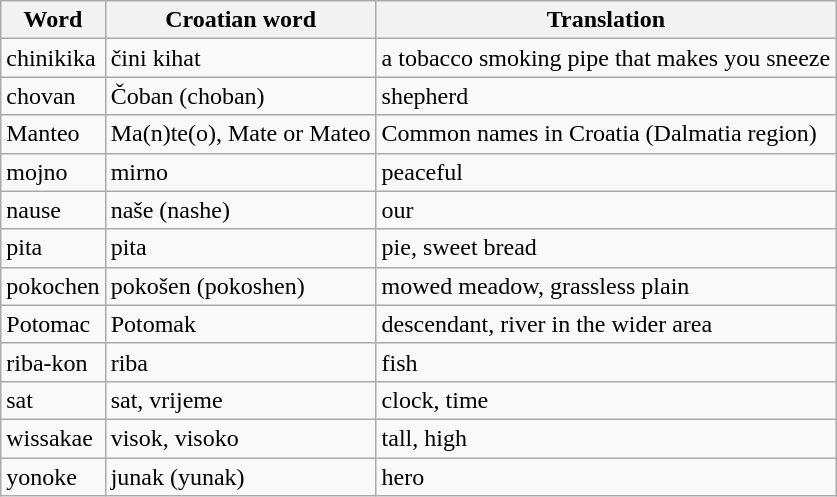<table class="wikitable">
<tr>
<th>Word</th>
<th>Croatian word</th>
<th>Translation</th>
</tr>
<tr>
<td>chinikika</td>
<td>čini kihat</td>
<td>a tobacco smoking pipe that makes you sneeze</td>
</tr>
<tr>
<td>chovan</td>
<td>Čoban (choban)</td>
<td>shepherd</td>
</tr>
<tr>
<td>Manteo</td>
<td>Ma(n)te(o), Mate or Mateo</td>
<td>Common names in Croatia (Dalmatia region)</td>
</tr>
<tr>
<td>mojno</td>
<td>mirno</td>
<td>peaceful</td>
</tr>
<tr>
<td>nause</td>
<td>naše (nashe)</td>
<td>our</td>
</tr>
<tr>
<td>pita</td>
<td>pita</td>
<td>pie, sweet bread</td>
</tr>
<tr>
<td>pokochen</td>
<td>pokošen (pokoshen)</td>
<td>mowed meadow, grassless plain</td>
</tr>
<tr>
<td>Potomac</td>
<td>Potomak</td>
<td>descendant, river in the wider area</td>
</tr>
<tr>
<td>riba-kon</td>
<td>riba</td>
<td>fish</td>
</tr>
<tr>
<td>sat</td>
<td>sat, vrijeme</td>
<td>clock, time</td>
</tr>
<tr>
<td>wissakae</td>
<td>visok, visoko</td>
<td>tall, high</td>
</tr>
<tr>
<td>yonoke</td>
<td>junak (yunak)</td>
<td>hero</td>
</tr>
</table>
